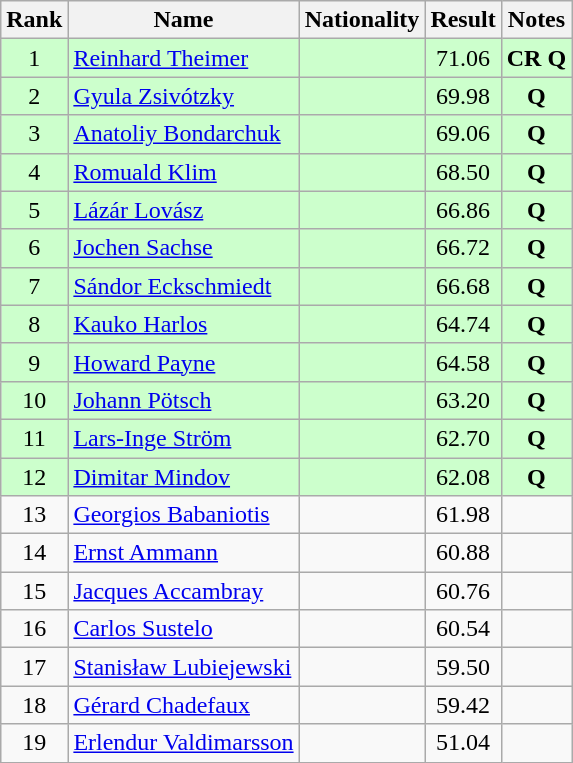<table class="wikitable sortable" style="text-align:center">
<tr>
<th>Rank</th>
<th>Name</th>
<th>Nationality</th>
<th>Result</th>
<th>Notes</th>
</tr>
<tr bgcolor=ccffcc>
<td>1</td>
<td align=left><a href='#'>Reinhard Theimer</a></td>
<td align=left></td>
<td>71.06</td>
<td><strong>CR Q</strong></td>
</tr>
<tr bgcolor=ccffcc>
<td>2</td>
<td align=left><a href='#'>Gyula Zsivótzky</a></td>
<td align=left></td>
<td>69.98</td>
<td><strong>Q</strong></td>
</tr>
<tr bgcolor=ccffcc>
<td>3</td>
<td align=left><a href='#'>Anatoliy Bondarchuk</a></td>
<td align=left></td>
<td>69.06</td>
<td><strong>Q</strong></td>
</tr>
<tr bgcolor=ccffcc>
<td>4</td>
<td align=left><a href='#'>Romuald Klim</a></td>
<td align=left></td>
<td>68.50</td>
<td><strong>Q</strong></td>
</tr>
<tr bgcolor=ccffcc>
<td>5</td>
<td align=left><a href='#'>Lázár Lovász</a></td>
<td align=left></td>
<td>66.86</td>
<td><strong>Q</strong></td>
</tr>
<tr bgcolor=ccffcc>
<td>6</td>
<td align=left><a href='#'>Jochen Sachse</a></td>
<td align=left></td>
<td>66.72</td>
<td><strong>Q</strong></td>
</tr>
<tr bgcolor=ccffcc>
<td>7</td>
<td align=left><a href='#'>Sándor Eckschmiedt</a></td>
<td align=left></td>
<td>66.68</td>
<td><strong>Q</strong></td>
</tr>
<tr bgcolor=ccffcc>
<td>8</td>
<td align=left><a href='#'>Kauko Harlos</a></td>
<td align=left></td>
<td>64.74</td>
<td><strong>Q</strong></td>
</tr>
<tr bgcolor=ccffcc>
<td>9</td>
<td align=left><a href='#'>Howard Payne</a></td>
<td align=left></td>
<td>64.58</td>
<td><strong>Q</strong></td>
</tr>
<tr bgcolor=ccffcc>
<td>10</td>
<td align=left><a href='#'>Johann Pötsch</a></td>
<td align=left></td>
<td>63.20</td>
<td><strong>Q</strong></td>
</tr>
<tr bgcolor=ccffcc>
<td>11</td>
<td align=left><a href='#'>Lars-Inge Ström</a></td>
<td align=left></td>
<td>62.70</td>
<td><strong>Q</strong></td>
</tr>
<tr bgcolor=ccffcc>
<td>12</td>
<td align=left><a href='#'>Dimitar Mindov</a></td>
<td align=left></td>
<td>62.08</td>
<td><strong>Q</strong></td>
</tr>
<tr>
<td>13</td>
<td align=left><a href='#'>Georgios Babaniotis</a></td>
<td align=left></td>
<td>61.98</td>
<td></td>
</tr>
<tr>
<td>14</td>
<td align=left><a href='#'>Ernst Ammann</a></td>
<td align=left></td>
<td>60.88</td>
<td></td>
</tr>
<tr>
<td>15</td>
<td align=left><a href='#'>Jacques Accambray</a></td>
<td align=left></td>
<td>60.76</td>
<td></td>
</tr>
<tr>
<td>16</td>
<td align=left><a href='#'>Carlos Sustelo</a></td>
<td align=left></td>
<td>60.54</td>
<td></td>
</tr>
<tr>
<td>17</td>
<td align=left><a href='#'>Stanisław Lubiejewski</a></td>
<td align=left></td>
<td>59.50</td>
<td></td>
</tr>
<tr>
<td>18</td>
<td align=left><a href='#'>Gérard Chadefaux</a></td>
<td align=left></td>
<td>59.42</td>
<td></td>
</tr>
<tr>
<td>19</td>
<td align=left><a href='#'>Erlendur Valdimarsson</a></td>
<td align=left></td>
<td>51.04</td>
<td></td>
</tr>
</table>
